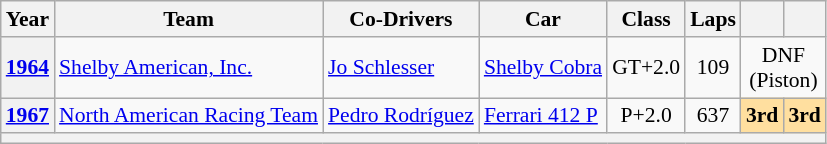<table class="wikitable" style="text-align:center; font-size:90%">
<tr>
<th>Year</th>
<th>Team</th>
<th>Co-Drivers</th>
<th>Car</th>
<th>Class</th>
<th>Laps</th>
<th></th>
<th></th>
</tr>
<tr>
<th><a href='#'>1964</a></th>
<td align=left> <a href='#'>Shelby American, Inc.</a></td>
<td align=left> <a href='#'>Jo Schlesser</a></td>
<td align=left><a href='#'>Shelby Cobra</a></td>
<td>GT+2.0</td>
<td>109</td>
<td colspan=2>DNF<br>(Piston)</td>
</tr>
<tr>
<th><a href='#'>1967</a></th>
<td align=left> <a href='#'>North American Racing Team</a></td>
<td align=left> <a href='#'>Pedro Rodríguez</a></td>
<td align=left><a href='#'>Ferrari 412 P</a></td>
<td>P+2.0</td>
<td>637</td>
<td style="background:#ffdf9f;"><strong>3rd</strong></td>
<td style="background:#ffdf9f;"><strong>3rd</strong></td>
</tr>
<tr>
<th colspan="8"></th>
</tr>
</table>
